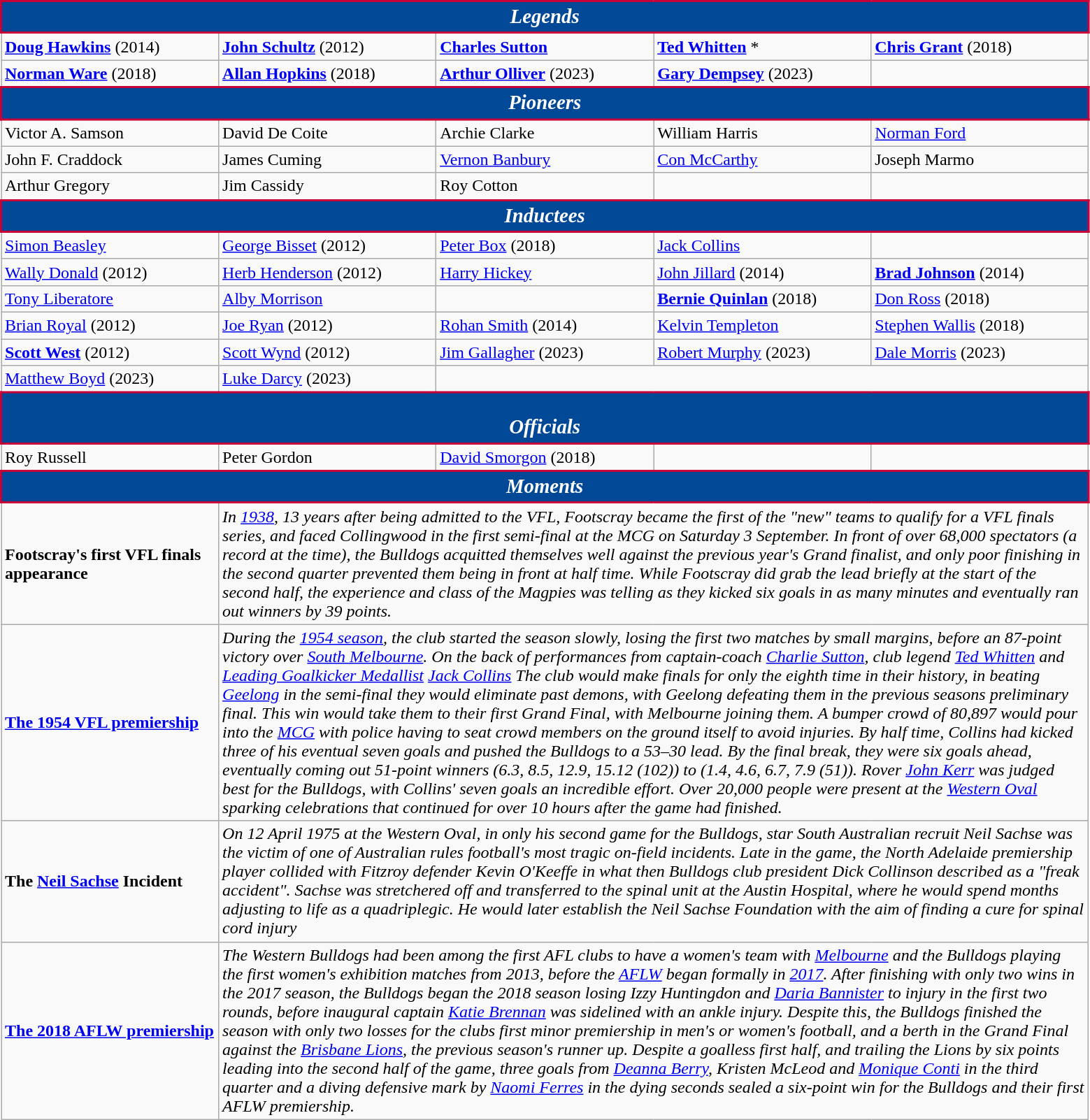<table class="wikitable">
<tr>
<td style="text-align:center; background:#014896; color:white; border: solid #C70136 2px" colspan="5"><big><strong><em>Legends</em></strong></big></td>
</tr>
<tr>
<td style="width:200px"><strong><a href='#'>Doug Hawkins</a></strong> (2014)</td>
<td style="width:200px"><strong><a href='#'>John Schultz</a></strong> (2012)</td>
<td style="width:200px"><strong><a href='#'>Charles Sutton</a></strong></td>
<td style="width:200px"><strong><a href='#'>Ted Whitten</a></strong> *</td>
<td style="width:200px"><strong><a href='#'>Chris Grant</a></strong> (2018)</td>
</tr>
<tr>
<td><strong><a href='#'>Norman Ware</a></strong> (2018)</td>
<td><strong><a href='#'>Allan Hopkins</a></strong> (2018)</td>
<td><strong><a href='#'>Arthur Olliver</a></strong> (2023)</td>
<td><strong><a href='#'>Gary Dempsey</a></strong> (2023)</td>
<td></td>
</tr>
<tr>
<td style="text-align:center; background:#014896; color:white; border: solid #C70136 2px" colspan="5"><big><strong><em>Pioneers</em></strong></big></td>
</tr>
<tr>
<td>Victor A. Samson</td>
<td>David De Coite</td>
<td>Archie Clarke</td>
<td>William Harris</td>
<td><a href='#'>Norman Ford</a></td>
</tr>
<tr>
<td>John F. Craddock</td>
<td>James Cuming</td>
<td><a href='#'>Vernon Banbury</a></td>
<td><a href='#'>Con McCarthy</a></td>
<td>Joseph Marmo</td>
</tr>
<tr>
<td>Arthur Gregory</td>
<td>Jim Cassidy</td>
<td>Roy Cotton</td>
<td></td>
<td></td>
</tr>
<tr>
<td style="text-align:center; background:#014896; color:white; border: solid #C70136 2px" colspan="5"><big><strong><em>Inductees</em></strong></big></td>
</tr>
<tr>
<td><a href='#'>Simon Beasley</a></td>
<td><a href='#'>George Bisset</a> (2012)</td>
<td><a href='#'>Peter Box</a> (2018)</td>
<td><a href='#'>Jack Collins</a></td>
<td></td>
</tr>
<tr>
<td><a href='#'>Wally Donald</a> (2012)</td>
<td><a href='#'>Herb Henderson</a> (2012)</td>
<td><a href='#'>Harry Hickey</a></td>
<td><a href='#'>John Jillard</a> (2014)</td>
<td><strong><a href='#'>Brad Johnson</a></strong> (2014)</td>
</tr>
<tr>
<td><a href='#'>Tony Liberatore</a></td>
<td><a href='#'>Alby Morrison</a></td>
<td></td>
<td><strong><a href='#'>Bernie Quinlan</a></strong> (2018)</td>
<td><a href='#'>Don Ross</a> (2018)</td>
</tr>
<tr>
<td><a href='#'>Brian Royal</a> (2012)</td>
<td><a href='#'>Joe Ryan</a> (2012)</td>
<td><a href='#'>Rohan Smith</a> (2014)</td>
<td><a href='#'>Kelvin Templeton</a></td>
<td><a href='#'>Stephen Wallis</a> (2018)</td>
</tr>
<tr>
<td><strong><a href='#'>Scott West</a></strong> (2012)</td>
<td><a href='#'>Scott Wynd</a> (2012)</td>
<td><a href='#'>Jim Gallagher</a> (2023)</td>
<td><a href='#'>Robert Murphy</a> (2023)</td>
<td><a href='#'>Dale Morris</a> (2023)</td>
</tr>
<tr>
<td><a href='#'>Matthew Boyd</a> (2023)</td>
<td><a href='#'>Luke Darcy</a> (2023)</td>
</tr>
<tr>
<td style="text-align:center; background:#014896; color:white; border: solid #C70136 2px" colspan="5"><br><big><strong><em>Officials</em></strong></big></td>
</tr>
<tr>
<td>Roy Russell</td>
<td>Peter Gordon</td>
<td><a href='#'>David Smorgon</a> (2018)</td>
<td></td>
<td></td>
</tr>
<tr>
<td style="text-align:center; background:#014896; color:white; border: solid #C70136 2px" colspan="5"><big><strong><em>Moments</em></strong></big></td>
</tr>
<tr>
<td><strong>Footscray's first VFL finals appearance</strong></td>
<td colspan="4"><em>In <a href='#'>1938</a>, 13 years after being admitted to the VFL, Footscray became the first of the "new" teams to qualify for a VFL finals series, and faced Collingwood in the first semi-final at the MCG on Saturday 3 September. In front of over 68,000 spectators (a record at the time), the Bulldogs acquitted themselves well against the previous year's Grand finalist, and only poor finishing in the second quarter prevented them being in front at half time. While Footscray did grab the lead briefly at the start of the second half, the experience and class of the Magpies was telling as they kicked six goals in as many minutes and eventually ran out winners by 39 points.</em></td>
</tr>
<tr>
<td><strong><a href='#'>The 1954 VFL premiership</a></strong></td>
<td colspan="4"><em>During the <a href='#'>1954 season</a>, the club started the season slowly, losing the first two matches by small margins, before an 87-point victory over <a href='#'>South Melbourne</a>. On the back of performances from captain-coach <a href='#'>Charlie Sutton</a>, club legend <a href='#'>Ted Whitten</a> and <a href='#'>Leading Goalkicker Medallist</a> <a href='#'>Jack Collins</a> The club would make finals for only the eighth time in their history, in beating <a href='#'>Geelong</a> in the semi-final they would eliminate past demons, with Geelong defeating them in the previous seasons preliminary final. This win would take them to their first Grand Final, with Melbourne joining them. A bumper crowd of 80,897 would pour into the <a href='#'>MCG</a> with police having to seat crowd members on the ground itself to avoid injuries. By half time, Collins had kicked three of his eventual seven goals and pushed the Bulldogs to a 53–30 lead. By the final break, they were six goals ahead, eventually coming out 51-point winners (6.3, 8.5, 12.9, 15.12 (102)) to (1.4, 4.6, 6.7, 7.9 (51)). Rover <a href='#'>John Kerr</a> was judged best for the Bulldogs, with Collins' seven goals an incredible effort. Over 20,000 people were present at the <a href='#'>Western Oval</a> sparking celebrations that continued for over 10 hours after the game had finished.</em> </td>
</tr>
<tr>
<td><strong>The <a href='#'>Neil Sachse</a> Incident</strong></td>
<td colspan="4"><em>On 12 April 1975 at the Western Oval, in only his second game for the Bulldogs, star South Australian recruit Neil Sachse was the victim of one of Australian rules football's most tragic on-field incidents. Late in the game, the North Adelaide premiership player collided with Fitzroy defender Kevin O'Keeffe in what then Bulldogs club president Dick Collinson described as a "freak accident". Sachse was stretchered off and transferred to the spinal unit at the Austin Hospital, where he would spend months adjusting to life as a quadriplegic. He would later establish the Neil Sachse Foundation with the aim of finding a cure for spinal cord injury</em></td>
</tr>
<tr>
<td><strong><a href='#'>The 2018 AFLW premiership</a></strong></td>
<td colspan="4"><em>The Western Bulldogs had been among the first AFL clubs to have a women's team with <a href='#'>Melbourne</a> and the Bulldogs playing the first women's exhibition matches from 2013, before the <a href='#'>AFLW</a> began formally in <a href='#'>2017</a>. After finishing with only two wins in the 2017 season, the Bulldogs began the 2018 season losing Izzy Huntingdon and <a href='#'>Daria Bannister</a> to injury in the first two rounds, before inaugural captain <a href='#'>Katie Brennan</a> was sidelined with an ankle injury. Despite this, the Bulldogs finished the season with only two losses for the clubs first minor premiership in men's or women's football, and a berth in the Grand Final against the <a href='#'>Brisbane Lions</a>, the previous season's runner up. Despite a goalless first half, and trailing the Lions by six points leading into the second half of the game, three goals from <a href='#'>Deanna Berry</a>, Kristen McLeod and <a href='#'>Monique Conti</a> in the third quarter and a diving defensive mark by <a href='#'>Naomi Ferres</a> in the dying seconds sealed a six-point win for the Bulldogs and their first AFLW premiership.</em></td>
</tr>
</table>
